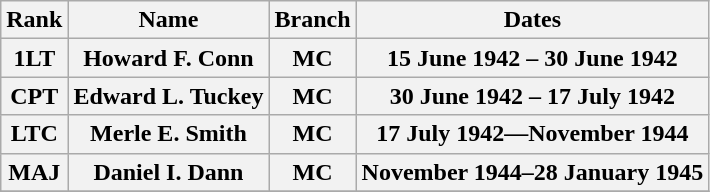<table class="wikitable">
<tr>
<th>Rank</th>
<th>Name</th>
<th>Branch</th>
<th>Dates </th>
</tr>
<tr>
<th>1LT</th>
<th>Howard F. Conn</th>
<th>MC</th>
<th>15 June 1942 – 30 June 1942</th>
</tr>
<tr>
<th>CPT</th>
<th>Edward L. Tuckey</th>
<th>MC</th>
<th>30 June 1942 – 17 July 1942</th>
</tr>
<tr>
<th>LTC</th>
<th>Merle E. Smith</th>
<th>MC</th>
<th>17 July 1942—November 1944</th>
</tr>
<tr>
<th>MAJ</th>
<th>Daniel I. Dann</th>
<th>MC</th>
<th>November 1944–28 January 1945</th>
</tr>
<tr>
</tr>
</table>
